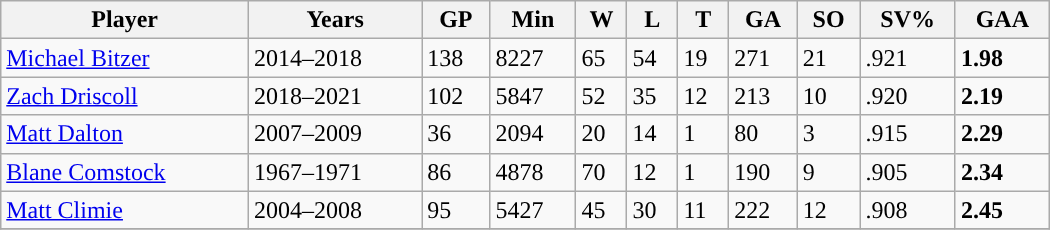<table class="wikitable sortable" width ="700">
<tr>
<th>Player</th>
<th>Years</th>
<th>GP</th>
<th>Min</th>
<th>W</th>
<th>L</th>
<th>T</th>
<th>GA</th>
<th>SO</th>
<th>SV%</th>
<th>GAA</th>
</tr>
<tr>
<td><a href='#'>Michael Bitzer</a></td>
<td>2014–2018</td>
<td>138</td>
<td>8227</td>
<td>65</td>
<td>54</td>
<td>19</td>
<td>271</td>
<td>21</td>
<td>.921</td>
<td><strong>1.98</strong></td>
</tr>
<tr>
<td><a href='#'>Zach Driscoll</a></td>
<td>2018–2021</td>
<td>102</td>
<td>5847</td>
<td>52</td>
<td>35</td>
<td>12</td>
<td>213</td>
<td>10</td>
<td>.920</td>
<td><strong>2.19</strong></td>
</tr>
<tr>
<td><a href='#'>Matt Dalton</a></td>
<td>2007–2009</td>
<td>36</td>
<td>2094</td>
<td>20</td>
<td>14</td>
<td>1</td>
<td>80</td>
<td>3</td>
<td>.915</td>
<td><strong>2.29</strong></td>
</tr>
<tr>
<td><a href='#'>Blane Comstock</a></td>
<td>1967–1971</td>
<td>86</td>
<td>4878</td>
<td>70</td>
<td>12</td>
<td>1</td>
<td>190</td>
<td>9</td>
<td>.905</td>
<td><strong>2.34</strong></td>
</tr>
<tr>
<td><a href='#'>Matt Climie</a></td>
<td>2004–2008</td>
<td>95</td>
<td>5427</td>
<td>45</td>
<td>30</td>
<td>11</td>
<td>222</td>
<td>12</td>
<td>.908</td>
<td><strong>2.45</strong></td>
</tr>
<tr>
</tr>
</table>
